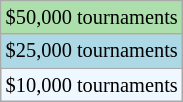<table class="wikitable" style="font-size:85%;">
<tr style="background:#addfad;">
<td>$50,000 tournaments</td>
</tr>
<tr style="background:lightblue;">
<td>$25,000 tournaments</td>
</tr>
<tr bgcolor="#f0f8ff">
<td>$10,000 tournaments</td>
</tr>
</table>
